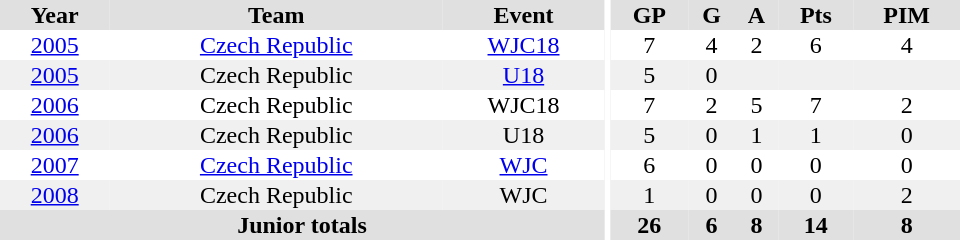<table border="0" cellpadding="1" cellspacing="0" ID="Table3" style="text-align:center; width:40em">
<tr ALIGN="center" bgcolor="#e0e0e0">
<th>Year</th>
<th>Team</th>
<th>Event</th>
<th rowspan="99" bgcolor="#ffffff"></th>
<th>GP</th>
<th>G</th>
<th>A</th>
<th>Pts</th>
<th>PIM</th>
</tr>
<tr>
<td><a href='#'>2005</a></td>
<td><a href='#'>Czech Republic</a></td>
<td><a href='#'>WJC18</a></td>
<td>7</td>
<td>4</td>
<td>2</td>
<td>6</td>
<td>4</td>
</tr>
<tr bgcolor="#f0f0f0">
<td><a href='#'>2005</a></td>
<td>Czech Republic</td>
<td><a href='#'>U18</a></td>
<td>5</td>
<td>0</td>
<td></td>
<td></td>
<td></td>
</tr>
<tr>
<td><a href='#'>2006</a></td>
<td>Czech Republic</td>
<td>WJC18</td>
<td>7</td>
<td>2</td>
<td>5</td>
<td>7</td>
<td>2</td>
</tr>
<tr bgcolor="#f0f0f0">
<td><a href='#'>2006</a></td>
<td>Czech Republic</td>
<td>U18</td>
<td>5</td>
<td>0</td>
<td>1</td>
<td>1</td>
<td>0</td>
</tr>
<tr>
<td><a href='#'>2007</a></td>
<td><a href='#'>Czech Republic</a></td>
<td><a href='#'>WJC</a></td>
<td>6</td>
<td>0</td>
<td>0</td>
<td>0</td>
<td>0</td>
</tr>
<tr bgcolor="#f0f0f0">
<td><a href='#'>2008</a></td>
<td>Czech Republic</td>
<td>WJC</td>
<td>1</td>
<td>0</td>
<td>0</td>
<td>0</td>
<td>2</td>
</tr>
<tr bgcolor="#e0e0e0">
<th colspan="3">Junior totals</th>
<th>26</th>
<th>6</th>
<th>8</th>
<th>14</th>
<th>8</th>
</tr>
</table>
